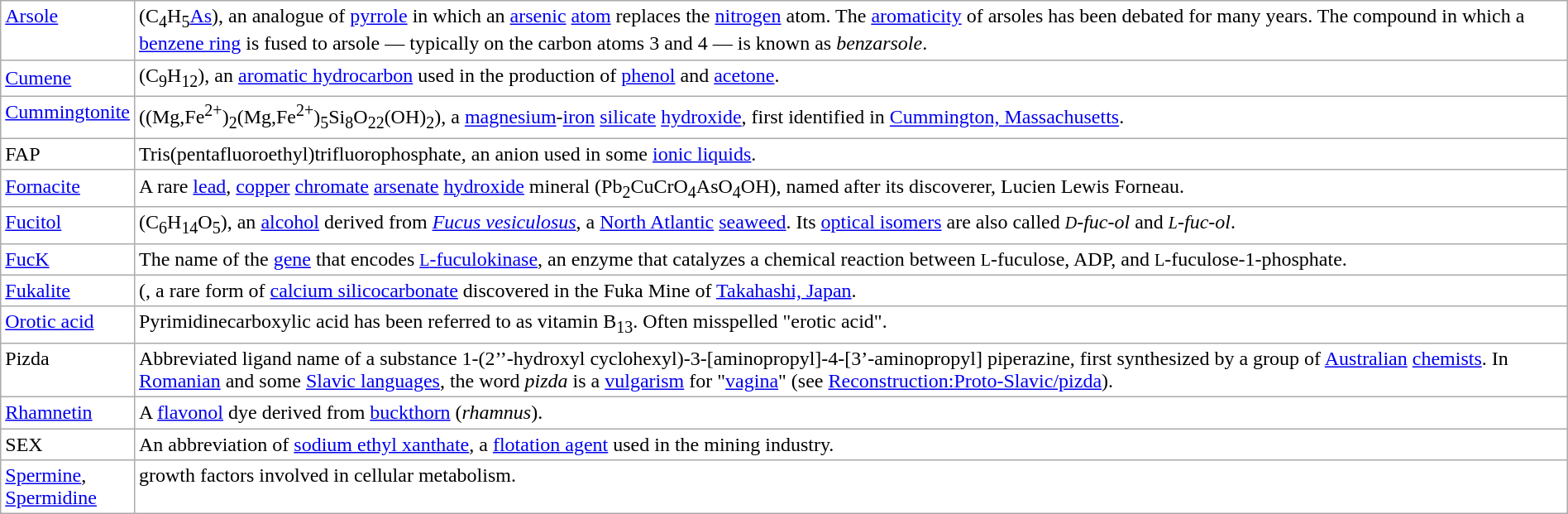<table class="wikitable" style="margin:auto; background:white;">
<tr>
<td valign="top"><a href='#'>Arsole</a></td>
<td valign="top"> (C<sub>4</sub>H<sub>5</sub><a href='#'>As</a>), an analogue of <a href='#'>pyrrole</a> in which an <a href='#'>arsenic</a> <a href='#'>atom</a> replaces the <a href='#'>nitrogen</a> atom. The <a href='#'>aromaticity</a> of arsoles has been debated for many years. The compound in which a <a href='#'>benzene ring</a> is fused to arsole — typically on the carbon atoms 3 and 4 — is known as <em>benzarsole</em>.</td>
</tr>
<tr>
<td><a href='#'>Cumene</a></td>
<td valgn="top"> (C<sub>9</sub>H<sub>12</sub>), an <a href='#'>aromatic hydrocarbon</a> used in the production of <a href='#'>phenol</a> and <a href='#'>acetone</a>.</td>
</tr>
<tr>
<td valign="top"><a href='#'>Cummingtonite</a></td>
<td valign="top">((Mg,Fe<sup>2+</sup>)<sub>2</sub>(Mg,Fe<sup>2+</sup>)<sub>5</sub>Si<sub>8</sub>O<sub>22</sub>(OH)<sub>2</sub>), a <a href='#'>magnesium</a>-<a href='#'>iron</a> <a href='#'>silicate</a> <a href='#'>hydroxide</a>, first identified in <a href='#'>Cummington, Massachusetts</a>.</td>
</tr>
<tr>
<td>FAP</td>
<td>Tris(pentafluoroethyl)trifluorophosphate, an anion used in some <a href='#'>ionic liquids</a>.</td>
</tr>
<tr>
<td valign="top"><a href='#'>Fornacite</a></td>
<td valign="top">A rare <a href='#'>lead</a>, <a href='#'>copper</a> <a href='#'>chromate</a> <a href='#'>arsenate</a> <a href='#'>hydroxide</a> mineral (Pb<sub>2</sub>CuCrO<sub>4</sub>AsO<sub>4</sub>OH), named after its discoverer, Lucien Lewis Forneau.</td>
</tr>
<tr>
<td valign="top"><a href='#'>Fucitol</a></td>
<td valign="top"> (C<sub>6</sub>H<sub>14</sub>O<sub>5</sub>), an <a href='#'>alcohol</a> derived from <em><a href='#'>Fucus vesiculosus</a></em>, a <a href='#'>North Atlantic</a> <a href='#'>seaweed</a>. Its <a href='#'>optical isomers</a> are also called <em><small>D</small>-fuc-ol</em> and <em><small>L</small>-fuc-ol</em>.</td>
</tr>
<tr>
<td valign="top"><a href='#'>FucK</a></td>
<td valign="top">The name of the <a href='#'>gene</a> that encodes <a href='#'><small>L</small>-fuculokinase</a>, an enzyme that catalyzes a chemical reaction between <small>L</small>-fuculose, ADP, and <small>L</small>-fuculose-1-phosphate.</td>
</tr>
<tr>
<td valign="top"><a href='#'>Fukalite</a></td>
<td valign="top">(, a rare form of <a href='#'>calcium silicocarbonate</a> discovered in the Fuka Mine of <a href='#'>Takahashi, Japan</a>.</td>
</tr>
<tr>
<td valign="top"><a href='#'>Orotic acid</a></td>
<td valign="top"> Pyrimidinecarboxylic acid has been referred to as vitamin B<sub>13</sub>.  Often misspelled "erotic acid".</td>
</tr>
<tr>
<td valign="top">Pizda</td>
<td valign="top"> Abbreviated ligand name of a substance 1-(2’’-hydroxyl cyclohexyl)-3-[aminopropyl]-4-[3’-aminopropyl] piperazine, first synthesized by a group of <a href='#'>Australian</a> <a href='#'>chemists</a>. In <a href='#'>Romanian</a> and some <a href='#'>Slavic languages</a>, the word <em>pizda</em> is a <a href='#'>vulgarism</a> for "<a href='#'>vagina</a>" (see <a href='#'>Reconstruction:Proto-Slavic/pizda</a>).</td>
</tr>
<tr>
<td valign="top"><a href='#'>Rhamnetin</a></td>
<td valign="top"> A <a href='#'>flavonol</a> dye derived from <a href='#'>buckthorn</a> (<em>rhamnus</em>).</td>
</tr>
<tr>
<td valign="top">SEX</td>
<td valign="top">An abbreviation of <a href='#'>sodium ethyl xanthate</a>, a <a href='#'>flotation agent</a> used in the mining industry.</td>
</tr>
<tr>
<td valign="top"><a href='#'>Spermine</a>,<br><a href='#'>Spermidine</a></td>
<td valign="top"> growth factors involved in cellular metabolism.</td>
</tr>
</table>
